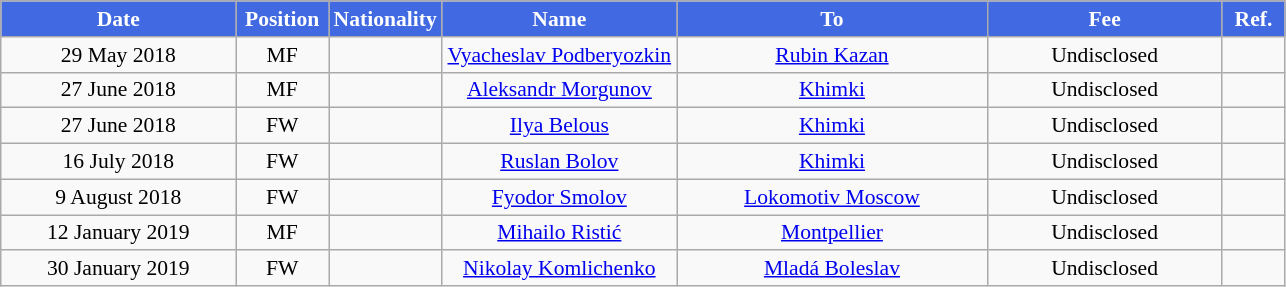<table class="wikitable"  style="text-align:center; font-size:90%; ">
<tr>
<th style="background:#4169E1; color:white; width:150px;">Date</th>
<th style="background:#4169E1; color:white; width:55px;">Position</th>
<th style="background:#4169E1; color:white; width:55px;">Nationality</th>
<th style="background:#4169E1; color:white; width:150px;">Name</th>
<th style="background:#4169E1; color:white; width:200px;">To</th>
<th style="background:#4169E1; color:white; width:150px;">Fee</th>
<th style="background:#4169E1; color:white; width:35px;">Ref.</th>
</tr>
<tr>
<td>29 May 2018</td>
<td>MF</td>
<td></td>
<td><a href='#'>Vyacheslav Podberyozkin</a></td>
<td><a href='#'>Rubin Kazan</a></td>
<td>Undisclosed</td>
<td></td>
</tr>
<tr>
<td>27 June 2018</td>
<td>MF</td>
<td></td>
<td><a href='#'>Aleksandr Morgunov</a></td>
<td><a href='#'>Khimki</a></td>
<td>Undisclosed</td>
<td></td>
</tr>
<tr>
<td>27 June 2018</td>
<td>FW</td>
<td></td>
<td><a href='#'>Ilya Belous</a></td>
<td><a href='#'>Khimki</a></td>
<td>Undisclosed</td>
<td></td>
</tr>
<tr>
<td>16 July 2018</td>
<td>FW</td>
<td></td>
<td><a href='#'>Ruslan Bolov</a></td>
<td><a href='#'>Khimki</a></td>
<td>Undisclosed</td>
<td></td>
</tr>
<tr>
<td>9 August 2018</td>
<td>FW</td>
<td></td>
<td><a href='#'>Fyodor Smolov</a></td>
<td><a href='#'>Lokomotiv Moscow</a></td>
<td>Undisclosed</td>
<td></td>
</tr>
<tr>
<td>12 January 2019</td>
<td>MF</td>
<td></td>
<td><a href='#'>Mihailo Ristić</a></td>
<td><a href='#'>Montpellier</a></td>
<td>Undisclosed</td>
<td></td>
</tr>
<tr>
<td>30 January 2019</td>
<td>FW</td>
<td></td>
<td><a href='#'>Nikolay Komlichenko</a></td>
<td><a href='#'>Mladá Boleslav</a></td>
<td>Undisclosed</td>
<td></td>
</tr>
</table>
